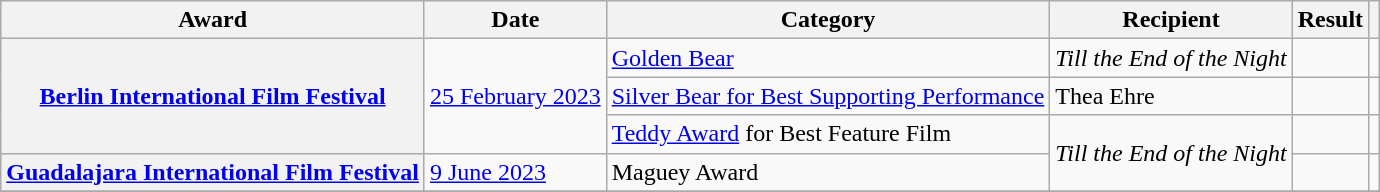<table class="wikitable sortable plainrowheaders">
<tr>
<th>Award</th>
<th>Date</th>
<th>Category</th>
<th>Recipient</th>
<th>Result</th>
<th></th>
</tr>
<tr>
<th scope="row" rowspan=3><a href='#'>Berlin International Film Festival</a></th>
<td rowspan=3><a href='#'>25 February 2023</a></td>
<td><a href='#'>Golden Bear</a></td>
<td><em>Till the End of the Night</em></td>
<td></td>
<td align="center" rowspan="1"></td>
</tr>
<tr>
<td><a href='#'>Silver Bear for Best Supporting Performance</a></td>
<td>Thea Ehre</td>
<td></td>
<td align="center" rowspan="1"></td>
</tr>
<tr>
<td><a href='#'>Teddy Award</a> for Best Feature Film</td>
<td rowspan="2"><em>Till the End of the Night</em></td>
<td></td>
<td align="center" rowspan="1"></td>
</tr>
<tr>
<th scope="row"><a href='#'>Guadalajara International Film Festival</a></th>
<td><a href='#'>9 June 2023</a></td>
<td>Maguey Award</td>
<td></td>
<td align="center"></td>
</tr>
<tr>
</tr>
</table>
